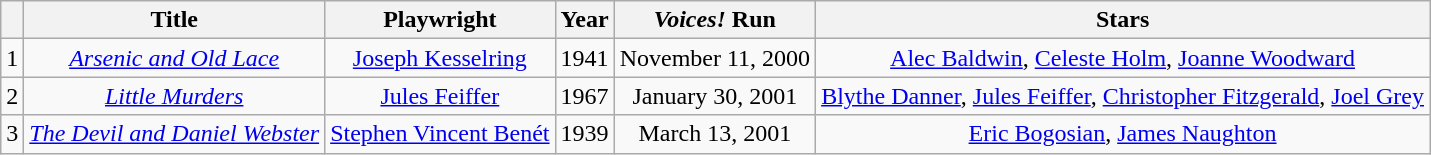<table class="wikitable sortable" style="text-align: center">
<tr>
<th></th>
<th>Title</th>
<th>Playwright</th>
<th>Year</th>
<th><em>Voices!</em> Run</th>
<th>Stars</th>
</tr>
<tr>
<td>1</td>
<td><em><a href='#'>Arsenic and Old Lace</a></em></td>
<td><a href='#'>Joseph Kesselring</a></td>
<td>1941</td>
<td>November 11, 2000</td>
<td><a href='#'>Alec Baldwin</a>, <a href='#'>Celeste Holm</a>, <a href='#'>Joanne Woodward</a></td>
</tr>
<tr>
<td>2</td>
<td><em><a href='#'>Little Murders</a></em></td>
<td><a href='#'>Jules Feiffer</a></td>
<td>1967</td>
<td>January 30, 2001</td>
<td><a href='#'>Blythe Danner</a>, <a href='#'>Jules Feiffer</a>, <a href='#'>Christopher Fitzgerald</a>, <a href='#'>Joel Grey</a></td>
</tr>
<tr>
<td>3</td>
<td><em><a href='#'>The Devil and Daniel Webster</a></em></td>
<td><a href='#'>Stephen Vincent Benét</a></td>
<td>1939</td>
<td>March 13, 2001</td>
<td><a href='#'>Eric Bogosian</a>, <a href='#'>James Naughton</a></td>
</tr>
</table>
